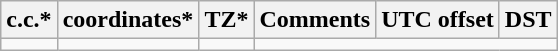<table class="wikitable sortable">
<tr>
<th>c.c.*</th>
<th>coordinates*</th>
<th>TZ*</th>
<th>Comments</th>
<th>UTC offset</th>
<th>DST</th>
</tr>
<tr --->
<td></td>
<td></td>
<td></td>
</tr>
</table>
